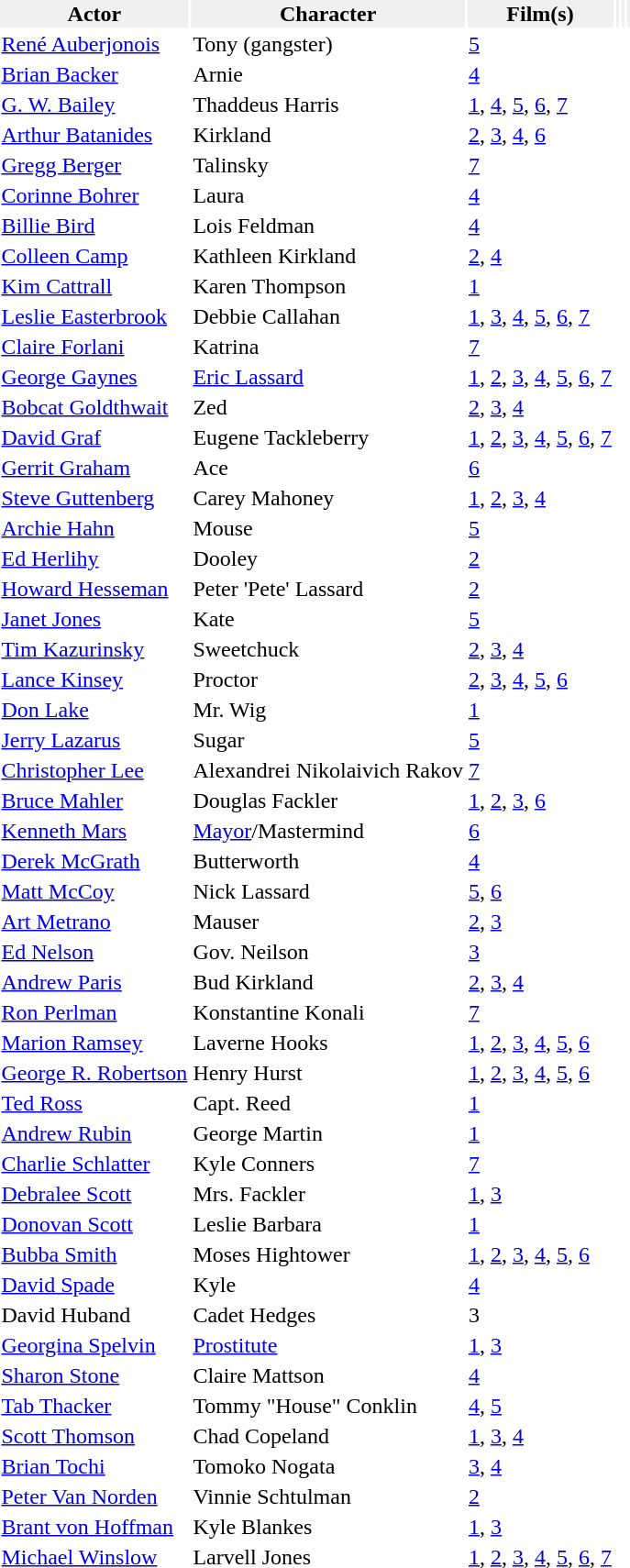<table>
<tr style="text-align:center; background:#f0f0f0;">
<td><strong>Actor</strong></td>
<td><strong>Character</strong></td>
<td><strong>Film(s)</strong></td>
<td></td>
<td></td>
<td></td>
</tr>
<tr>
<td><a href='#'>René Auberjonois</a></td>
<td>Tony (gangster)</td>
<td><a href='#'>5</a></td>
<td></td>
<td></td>
<td></td>
</tr>
<tr>
<td><a href='#'>Brian Backer</a></td>
<td>Arnie</td>
<td><a href='#'>4</a></td>
<td></td>
<td></td>
<td></td>
</tr>
<tr>
<td><a href='#'>G. W. Bailey</a></td>
<td>Thaddeus Harris</td>
<td><a href='#'>1</a>, <a href='#'>4</a>, <a href='#'>5</a>, <a href='#'>6</a>, <a href='#'>7</a></td>
<td></td>
<td></td>
<td></td>
</tr>
<tr>
<td><a href='#'>Arthur Batanides</a></td>
<td>Kirkland</td>
<td><a href='#'>2</a>, <a href='#'>3</a>, <a href='#'>4</a>, <a href='#'>6</a></td>
<td></td>
<td></td>
<td></td>
</tr>
<tr>
<td><a href='#'>Gregg Berger</a></td>
<td>Talinsky</td>
<td><a href='#'>7</a></td>
<td></td>
<td></td>
<td></td>
</tr>
<tr>
<td><a href='#'>Corinne Bohrer</a></td>
<td>Laura</td>
<td><a href='#'>4</a></td>
<td></td>
<td></td>
<td></td>
</tr>
<tr>
<td><a href='#'>Billie Bird</a></td>
<td>Lois Feldman</td>
<td><a href='#'>4</a></td>
<td></td>
<td></td>
<td></td>
</tr>
<tr>
<td><a href='#'>Colleen Camp</a></td>
<td>Kathleen Kirkland</td>
<td><a href='#'>2</a>, <a href='#'>4</a></td>
<td></td>
<td></td>
<td></td>
</tr>
<tr>
<td><a href='#'>Kim Cattrall</a></td>
<td>Karen Thompson</td>
<td><a href='#'>1</a></td>
<td></td>
<td></td>
<td></td>
</tr>
<tr>
<td><a href='#'>Leslie Easterbrook</a></td>
<td>Debbie Callahan</td>
<td><a href='#'>1</a>, <a href='#'>3</a>, <a href='#'>4</a>, <a href='#'>5</a>, <a href='#'>6</a>, <a href='#'>7</a></td>
<td></td>
<td></td>
<td></td>
</tr>
<tr>
<td><a href='#'>Claire Forlani</a></td>
<td>Katrina</td>
<td><a href='#'>7</a></td>
<td></td>
<td></td>
<td></td>
</tr>
<tr>
<td><a href='#'>George Gaynes</a></td>
<td><a href='#'>Eric Lassard</a></td>
<td><a href='#'>1</a>, <a href='#'>2</a>, <a href='#'>3</a>, <a href='#'>4</a>, <a href='#'>5</a>, <a href='#'>6</a>, <a href='#'>7</a></td>
<td></td>
<td></td>
<td></td>
</tr>
<tr>
<td><a href='#'>Bobcat Goldthwait</a></td>
<td>Zed</td>
<td><a href='#'>2</a>, <a href='#'>3</a>, <a href='#'>4</a></td>
<td></td>
<td></td>
<td></td>
</tr>
<tr>
<td><a href='#'>David Graf</a></td>
<td>Eugene Tackleberry</td>
<td><a href='#'>1</a>, <a href='#'>2</a>, <a href='#'>3</a>, <a href='#'>4</a>, <a href='#'>5</a>, <a href='#'>6</a>, <a href='#'>7</a></td>
<td></td>
<td></td>
<td></td>
</tr>
<tr>
<td><a href='#'>Gerrit Graham</a></td>
<td>Ace</td>
<td><a href='#'>6</a></td>
<td></td>
<td></td>
<td></td>
</tr>
<tr>
<td><a href='#'>Steve Guttenberg</a></td>
<td>Carey Mahoney</td>
<td><a href='#'>1</a>, <a href='#'>2</a>, <a href='#'>3</a>, <a href='#'>4</a></td>
<td></td>
<td></td>
<td></td>
</tr>
<tr>
<td><a href='#'>Archie Hahn</a></td>
<td>Mouse</td>
<td><a href='#'>5</a></td>
<td></td>
<td></td>
<td></td>
</tr>
<tr>
<td><a href='#'>Ed Herlihy</a></td>
<td>Dooley</td>
<td><a href='#'>2</a></td>
<td></td>
<td></td>
<td></td>
</tr>
<tr>
<td><a href='#'>Howard Hesseman</a></td>
<td>Peter 'Pete' Lassard</td>
<td><a href='#'>2</a></td>
<td></td>
<td></td>
<td></td>
</tr>
<tr>
<td><a href='#'>Janet Jones</a></td>
<td>Kate</td>
<td><a href='#'>5</a></td>
<td></td>
<td></td>
<td></td>
</tr>
<tr>
<td><a href='#'>Tim Kazurinsky</a></td>
<td>Sweetchuck</td>
<td><a href='#'>2</a>, <a href='#'>3</a>, <a href='#'>4</a></td>
<td></td>
<td></td>
<td></td>
</tr>
<tr>
<td><a href='#'>Lance Kinsey</a></td>
<td>Proctor</td>
<td><a href='#'>2</a>, <a href='#'>3</a>, <a href='#'>4</a>, <a href='#'>5</a>, <a href='#'>6</a></td>
<td></td>
<td></td>
<td></td>
</tr>
<tr>
<td><a href='#'>Don Lake</a></td>
<td>Mr. Wig</td>
<td><a href='#'>1</a></td>
<td></td>
<td></td>
<td></td>
</tr>
<tr>
<td><a href='#'>Jerry Lazarus</a></td>
<td>Sugar</td>
<td><a href='#'>5</a></td>
<td></td>
<td></td>
<td></td>
</tr>
<tr>
<td><a href='#'>Christopher Lee</a></td>
<td>Alexandrei Nikolaivich Rakov</td>
<td><a href='#'>7</a></td>
<td></td>
<td></td>
<td></td>
</tr>
<tr>
<td><a href='#'>Bruce Mahler</a></td>
<td>Douglas Fackler</td>
<td><a href='#'>1</a>, <a href='#'>2</a>, <a href='#'>3</a>, <a href='#'>6</a></td>
<td></td>
<td></td>
<td></td>
</tr>
<tr>
<td><a href='#'>Kenneth Mars</a></td>
<td><a href='#'>Mayor</a>/Mastermind</td>
<td><a href='#'>6</a></td>
<td></td>
<td></td>
<td></td>
</tr>
<tr>
<td><a href='#'>Derek McGrath</a></td>
<td>Butterworth</td>
<td><a href='#'>4</a></td>
<td></td>
<td></td>
<td></td>
</tr>
<tr>
<td><a href='#'>Matt McCoy</a></td>
<td>Nick Lassard</td>
<td><a href='#'>5</a>, <a href='#'>6</a></td>
<td></td>
<td></td>
<td></td>
</tr>
<tr>
<td><a href='#'>Art Metrano</a></td>
<td>Mauser</td>
<td><a href='#'>2</a>, <a href='#'>3</a></td>
<td></td>
<td></td>
<td></td>
</tr>
<tr>
<td><a href='#'>Ed Nelson</a></td>
<td>Gov. Neilson</td>
<td><a href='#'>3</a></td>
<td></td>
<td></td>
<td></td>
</tr>
<tr>
<td><a href='#'>Andrew Paris</a></td>
<td>Bud Kirkland</td>
<td><a href='#'>2</a>, <a href='#'>3</a>, <a href='#'>4</a></td>
<td></td>
<td></td>
<td></td>
</tr>
<tr>
<td><a href='#'>Ron Perlman</a></td>
<td>Konstantine Konali</td>
<td><a href='#'>7</a></td>
<td></td>
<td></td>
<td></td>
</tr>
<tr>
<td><a href='#'>Marion Ramsey</a></td>
<td>Laverne Hooks</td>
<td><a href='#'>1</a>, <a href='#'>2</a>, <a href='#'>3</a>, <a href='#'>4</a>, <a href='#'>5</a>, <a href='#'>6</a></td>
<td></td>
<td></td>
<td></td>
</tr>
<tr>
<td><a href='#'>George R. Robertson</a></td>
<td>Henry Hurst</td>
<td><a href='#'>1</a>, <a href='#'>2</a>, <a href='#'>3</a>, <a href='#'>4</a>, <a href='#'>5</a>, <a href='#'>6</a></td>
<td></td>
<td></td>
<td></td>
</tr>
<tr>
<td><a href='#'>Ted Ross</a></td>
<td>Capt. Reed</td>
<td><a href='#'>1</a></td>
<td></td>
<td></td>
<td></td>
</tr>
<tr>
<td><a href='#'>Andrew Rubin</a></td>
<td>George Martin</td>
<td><a href='#'>1</a></td>
<td></td>
<td></td>
<td></td>
</tr>
<tr>
<td><a href='#'>Charlie Schlatter</a></td>
<td>Kyle Conners</td>
<td><a href='#'>7</a></td>
<td></td>
<td></td>
<td></td>
</tr>
<tr>
<td><a href='#'>Debralee Scott</a></td>
<td>Mrs. Fackler</td>
<td><a href='#'>1</a>, <a href='#'>3</a></td>
<td></td>
<td></td>
<td></td>
</tr>
<tr>
<td><a href='#'>Donovan Scott</a></td>
<td>Leslie Barbara</td>
<td><a href='#'>1</a></td>
<td></td>
<td></td>
<td></td>
</tr>
<tr>
<td><a href='#'>Bubba Smith</a></td>
<td>Moses Hightower</td>
<td><a href='#'>1</a>, <a href='#'>2</a>, <a href='#'>3</a>, <a href='#'>4</a>, <a href='#'>5</a>, <a href='#'>6</a></td>
<td></td>
<td></td>
<td></td>
</tr>
<tr>
<td><a href='#'>David Spade</a></td>
<td>Kyle</td>
<td><a href='#'>4</a></td>
<td></td>
<td></td>
<td></td>
</tr>
<tr>
<td>David Huband</td>
<td>Cadet Hedges</td>
<td>3</td>
<td></td>
<td></td>
<td></td>
</tr>
<tr>
<td><a href='#'>Georgina Spelvin</a></td>
<td><a href='#'>Prostitute</a></td>
<td><a href='#'>1</a>, <a href='#'>3</a></td>
<td></td>
<td></td>
<td></td>
</tr>
<tr>
<td><a href='#'>Sharon Stone</a></td>
<td>Claire Mattson</td>
<td><a href='#'>4</a></td>
<td></td>
<td></td>
<td></td>
</tr>
<tr>
<td><a href='#'>Tab Thacker</a></td>
<td>Tommy "House" Conklin</td>
<td><a href='#'>4</a>, <a href='#'>5</a></td>
<td></td>
<td></td>
<td></td>
</tr>
<tr>
<td><a href='#'>Scott Thomson</a></td>
<td>Chad Copeland</td>
<td><a href='#'>1</a>, <a href='#'>3</a>, <a href='#'>4</a></td>
<td></td>
<td></td>
<td></td>
</tr>
<tr>
<td><a href='#'>Brian Tochi</a></td>
<td>Tomoko Nogata</td>
<td><a href='#'>3</a>, <a href='#'>4</a></td>
<td></td>
<td></td>
<td></td>
</tr>
<tr>
<td><a href='#'>Peter Van Norden</a></td>
<td>Vinnie Schtulman</td>
<td><a href='#'>2</a></td>
<td></td>
<td></td>
<td></td>
</tr>
<tr>
<td><a href='#'>Brant von Hoffman</a></td>
<td>Kyle Blankes</td>
<td><a href='#'>1</a>, <a href='#'>3</a></td>
<td></td>
<td></td>
<td></td>
</tr>
<tr>
<td><a href='#'>Michael Winslow</a></td>
<td>Larvell Jones</td>
<td><a href='#'>1</a>, <a href='#'>2</a>, <a href='#'>3</a>, <a href='#'>4</a>, <a href='#'>5</a>, <a href='#'>6</a>, <a href='#'>7</a></td>
<td></td>
<td></td>
<td></td>
</tr>
</table>
